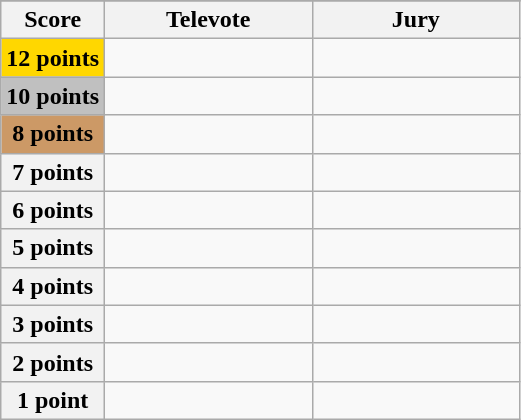<table class="wikitable">
<tr>
</tr>
<tr>
<th scope="col" width="20%">Score</th>
<th scope="col" width="40%">Televote</th>
<th scope="col" width="40%">Jury</th>
</tr>
<tr>
<th scope="row" style="background:gold">12 points</th>
<td></td>
<td></td>
</tr>
<tr>
<th scope="row" style="background:silver">10 points</th>
<td></td>
<td></td>
</tr>
<tr>
<th scope="row" style="background:#CC9966">8 points</th>
<td></td>
<td></td>
</tr>
<tr>
<th scope="row">7 points</th>
<td></td>
<td></td>
</tr>
<tr>
<th scope="row">6 points</th>
<td></td>
<td></td>
</tr>
<tr>
<th scope="row">5 points</th>
<td></td>
<td></td>
</tr>
<tr>
<th scope="row">4 points</th>
<td></td>
<td></td>
</tr>
<tr>
<th scope="row">3 points</th>
<td></td>
<td></td>
</tr>
<tr>
<th scope="row">2 points</th>
<td></td>
<td></td>
</tr>
<tr>
<th scope="row">1 point</th>
<td></td>
<td></td>
</tr>
</table>
